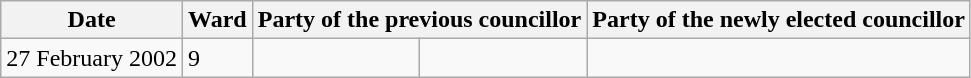<table class="wikitable">
<tr>
<th>Date</th>
<th>Ward</th>
<th colspan=2>Party of the previous councillor</th>
<th colspan=2>Party of the newly elected councillor</th>
</tr>
<tr>
<td>27 February 2002</td>
<td>9</td>
<td></td>
<td></td>
</tr>
</table>
